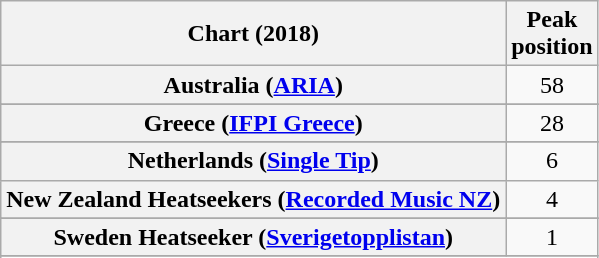<table class="wikitable sortable plainrowheaders" style="text-align:center">
<tr>
<th scope="col">Chart (2018)</th>
<th scope="col">Peak<br> position</th>
</tr>
<tr>
<th scope="row">Australia (<a href='#'>ARIA</a>)</th>
<td>58</td>
</tr>
<tr>
</tr>
<tr>
<th scope="row">Greece (<a href='#'>IFPI Greece</a>)</th>
<td>28</td>
</tr>
<tr>
</tr>
<tr>
<th scope="row">Netherlands (<a href='#'>Single Tip</a>)</th>
<td>6</td>
</tr>
<tr>
<th scope="row">New Zealand Heatseekers (<a href='#'>Recorded Music NZ</a>)</th>
<td>4</td>
</tr>
<tr>
</tr>
<tr>
<th scope="row">Sweden Heatseeker (<a href='#'>Sverigetopplistan</a>)</th>
<td>1</td>
</tr>
<tr>
</tr>
<tr>
</tr>
<tr>
</tr>
<tr>
</tr>
<tr>
</tr>
</table>
